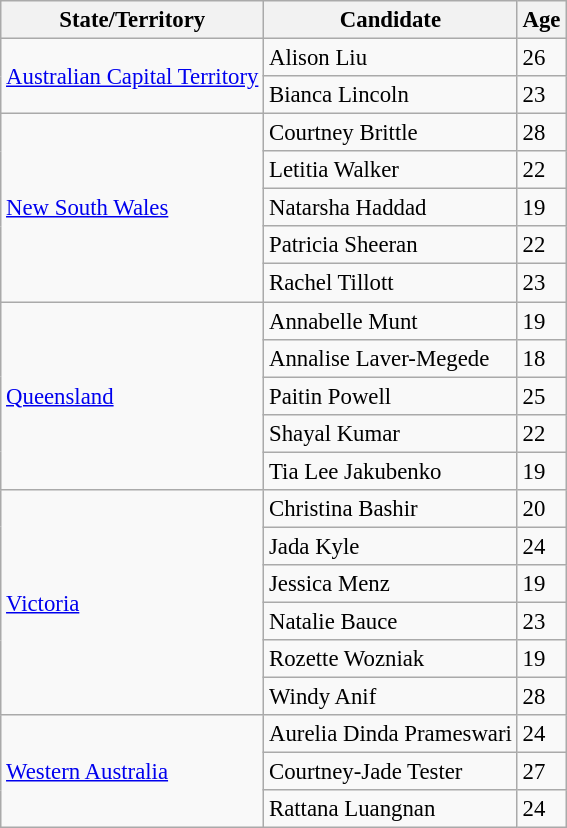<table class="wikitable" style="font-size: 95%;">
<tr>
<th>State/Territory</th>
<th>Candidate</th>
<th>Age</th>
</tr>
<tr>
<td rowspan=2><a href='#'>Australian Capital Territory</a></td>
<td>Alison Liu</td>
<td>26</td>
</tr>
<tr>
<td>Bianca Lincoln</td>
<td>23</td>
</tr>
<tr>
<td rowspan=5><a href='#'>New South Wales</a></td>
<td>Courtney Brittle</td>
<td>28</td>
</tr>
<tr>
<td>Letitia Walker</td>
<td>22</td>
</tr>
<tr>
<td>Natarsha Haddad</td>
<td>19</td>
</tr>
<tr>
<td>Patricia Sheeran</td>
<td>22</td>
</tr>
<tr>
<td>Rachel Tillott</td>
<td>23</td>
</tr>
<tr>
<td rowspan=5><a href='#'>Queensland</a></td>
<td>Annabelle Munt</td>
<td>19</td>
</tr>
<tr>
<td>Annalise Laver-Megede</td>
<td>18</td>
</tr>
<tr>
<td>Paitin Powell</td>
<td>25</td>
</tr>
<tr>
<td>Shayal Kumar</td>
<td>22</td>
</tr>
<tr>
<td>Tia Lee Jakubenko</td>
<td>19</td>
</tr>
<tr>
<td rowspan=6><a href='#'>Victoria</a></td>
<td>Christina Bashir</td>
<td>20</td>
</tr>
<tr>
<td>Jada Kyle</td>
<td>24</td>
</tr>
<tr>
<td>Jessica Menz</td>
<td>19</td>
</tr>
<tr>
<td>Natalie Bauce</td>
<td>23</td>
</tr>
<tr>
<td>Rozette Wozniak</td>
<td>19</td>
</tr>
<tr>
<td>Windy Anif</td>
<td>28</td>
</tr>
<tr>
<td rowspan=3><a href='#'>Western Australia</a></td>
<td>Aurelia Dinda Prameswari</td>
<td>24</td>
</tr>
<tr>
<td>Courtney-Jade Tester</td>
<td>27</td>
</tr>
<tr>
<td>Rattana Luangnan</td>
<td>24</td>
</tr>
</table>
